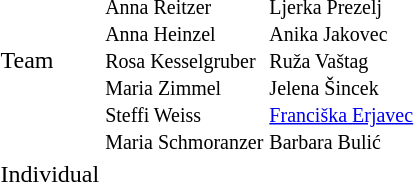<table>
<tr>
<td>Team</td>
<td><br><small>Anna Reitzer <br>Anna Heinzel<br>Rosa Kesselgruber<br>Maria Zimmel<br>Steffi Weiss<br>Maria Schmoranzer</small></td>
<td><br><small>Ljerka Prezelj<br>Anika Jakovec<br>Ruža Vaštag<br>Jelena Šincek<br><a href='#'>Franciška Erjavec</a><br>Barbara Bulić</small></td>
<td></td>
</tr>
<tr>
<td>Individual</td>
<td></td>
<td></td>
<td></td>
</tr>
</table>
